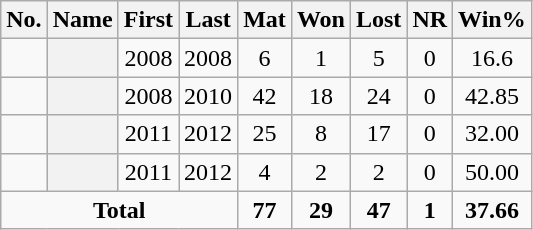<table class="wikitable plainrowheaders sortable">
<tr>
<th scope="col">No.</th>
<th scope="col">Name</th>
<th scope="col">First</th>
<th scope="col">Last</th>
<th scope="col">Mat</th>
<th scope="col">Won</th>
<th scope="col">Lost</th>
<th scope="col">NR</th>
<th scope="col">Win%</th>
</tr>
<tr align=center>
<td></td>
<th scope="row"> </th>
<td>2008</td>
<td>2008</td>
<td>6</td>
<td>1</td>
<td>5</td>
<td>0</td>
<td>16.6</td>
</tr>
<tr align=center>
<td></td>
<th scope="row"> </th>
<td>2008</td>
<td>2010</td>
<td>42</td>
<td>18</td>
<td>24</td>
<td>0</td>
<td>42.85</td>
</tr>
<tr align=center>
<td></td>
<th scope="row"> </th>
<td>2011</td>
<td>2012</td>
<td>25</td>
<td>8</td>
<td>17</td>
<td>0</td>
<td>32.00</td>
</tr>
<tr align=center>
<td></td>
<th scope="row"> </th>
<td>2011</td>
<td>2012</td>
<td>4</td>
<td>2</td>
<td>2</td>
<td>0</td>
<td>50.00</td>
</tr>
<tr class="sortbottom" style="text-align:center;">
<td colspan=4><strong>Total</strong></td>
<td><strong>77</strong></td>
<td><strong>29</strong></td>
<td><strong>47</strong></td>
<td><strong>1</strong></td>
<td><strong>37.66</strong></td>
</tr>
</table>
